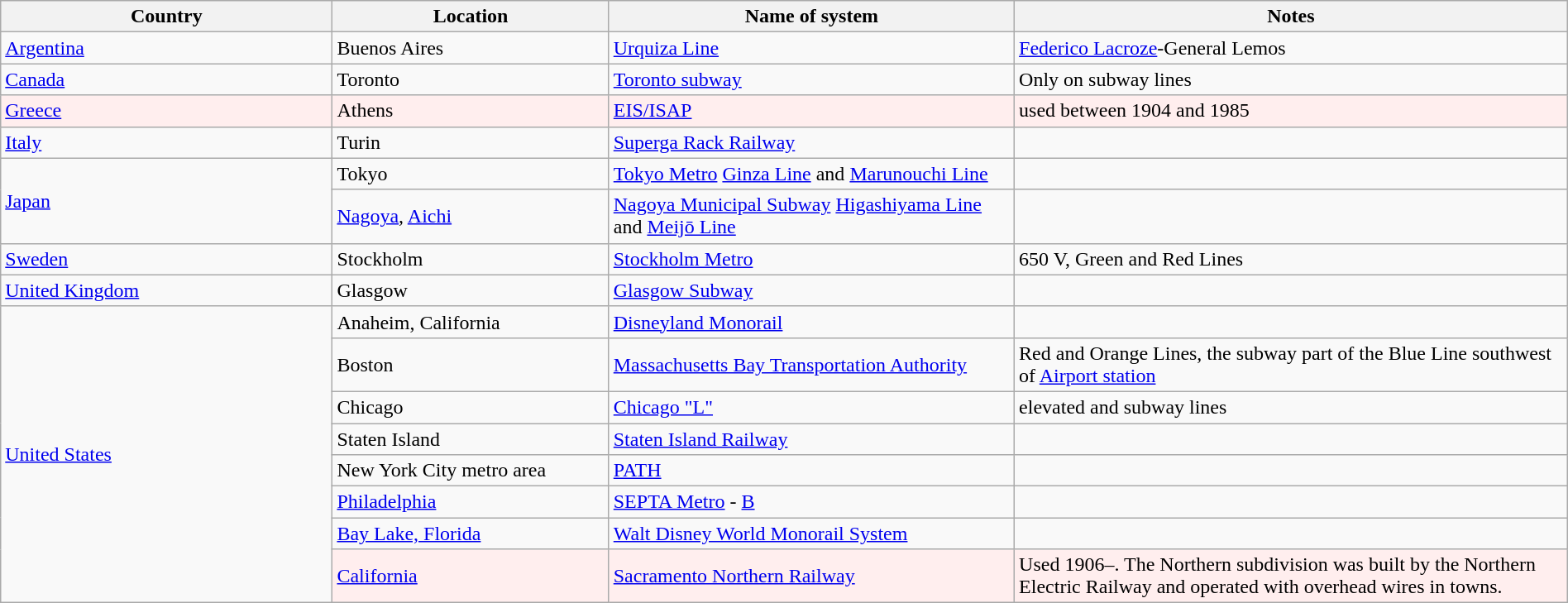<table class="wikitable sortable" border="0" style="width:100%">
<tr>
<th style="width:18%">Country</th>
<th style="width:15%">Location</th>
<th style="width:22%">Name of system</th>
<th style="width:30%" class="unsortable">Notes</th>
</tr>
<tr>
<td><a href='#'>Argentina</a></td>
<td>Buenos Aires</td>
<td><a href='#'>Urquiza Line</a></td>
<td><a href='#'>Federico Lacroze</a>-General Lemos</td>
</tr>
<tr>
<td><a href='#'>Canada</a></td>
<td>Toronto</td>
<td><a href='#'>Toronto subway</a></td>
<td>Only on subway lines</td>
</tr>
<tr style="background:#fee">
<td><a href='#'>Greece</a></td>
<td>Athens</td>
<td><a href='#'>EIS/ISAP</a></td>
<td>used between 1904 and 1985</td>
</tr>
<tr>
<td><a href='#'>Italy</a></td>
<td>Turin</td>
<td><a href='#'>Superga Rack Railway</a></td>
<td></td>
</tr>
<tr>
<td rowspan="2"><a href='#'>Japan</a></td>
<td>Tokyo</td>
<td><a href='#'>Tokyo Metro</a> <a href='#'>Ginza Line</a> and <a href='#'>Marunouchi Line</a></td>
<td></td>
</tr>
<tr>
<td><a href='#'>Nagoya</a>, <a href='#'>Aichi</a></td>
<td><a href='#'>Nagoya Municipal Subway</a> <a href='#'>Higashiyama Line</a> and <a href='#'>Meijō Line</a></td>
<td></td>
</tr>
<tr>
<td><a href='#'>Sweden</a></td>
<td>Stockholm</td>
<td><a href='#'>Stockholm Metro</a></td>
<td>650 V, Green and Red Lines</td>
</tr>
<tr>
<td><a href='#'>United Kingdom</a></td>
<td>Glasgow</td>
<td><a href='#'>Glasgow Subway</a></td>
<td></td>
</tr>
<tr>
<td rowspan="8"><a href='#'>United States</a></td>
<td>Anaheim, California</td>
<td><a href='#'>Disneyland Monorail</a></td>
<td></td>
</tr>
<tr>
<td>Boston</td>
<td><a href='#'>Massachusetts Bay Transportation Authority</a></td>
<td>Red and Orange Lines, the subway part of the Blue Line southwest of <a href='#'>Airport station</a></td>
</tr>
<tr>
<td>Chicago</td>
<td><a href='#'>Chicago "L"</a></td>
<td>elevated and subway lines</td>
</tr>
<tr>
<td>Staten Island</td>
<td><a href='#'>Staten Island Railway</a></td>
<td></td>
</tr>
<tr>
<td>New York City metro area</td>
<td><a href='#'>PATH</a></td>
<td></td>
</tr>
<tr>
<td><a href='#'>Philadelphia</a></td>
<td><a href='#'>SEPTA Metro</a> - <a href='#'>B</a></td>
<td></td>
</tr>
<tr>
<td><a href='#'>Bay Lake, Florida</a></td>
<td><a href='#'>Walt Disney World Monorail System</a></td>
<td></td>
</tr>
<tr style="background:#fee">
<td><a href='#'>California</a></td>
<td><a href='#'>Sacramento Northern Railway</a></td>
<td>Used 1906–. The Northern subdivision was built by the Northern Electric Railway and operated with overhead wires in towns.</td>
</tr>
</table>
